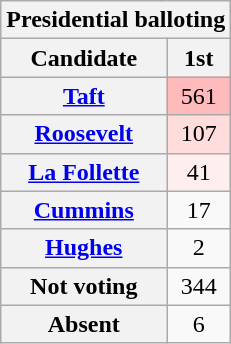<table class="wikitable sortable" style="text-align:center">
<tr>
<th colspan="3"><strong>Presidential balloting</strong></th>
</tr>
<tr>
<th>Candidate</th>
<th>1st</th>
</tr>
<tr>
<th><a href='#'>Taft</a></th>
<td style="background:#fbb;">561</td>
</tr>
<tr>
<th><a href='#'>Roosevelt</a></th>
<td style="background:#fdd;">107</td>
</tr>
<tr>
<th><a href='#'>La Follette</a></th>
<td style="background:#fee;">41</td>
</tr>
<tr>
<th><a href='#'>Cummins</a></th>
<td>17</td>
</tr>
<tr>
<th><a href='#'>Hughes</a></th>
<td>2</td>
</tr>
<tr>
<th>Not voting</th>
<td>344</td>
</tr>
<tr>
<th>Absent</th>
<td>6</td>
</tr>
</table>
